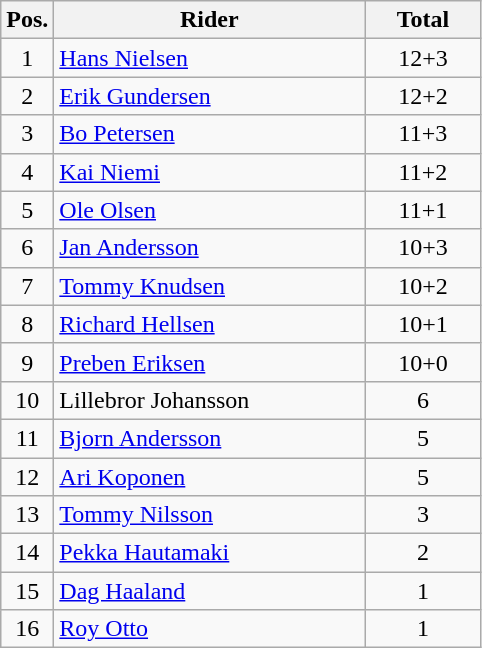<table class=wikitable>
<tr>
<th width=25px>Pos.</th>
<th width=200px>Rider</th>
<th width=70px>Total</th>
</tr>
<tr align=center >
<td>1</td>
<td align=left> <a href='#'>Hans Nielsen</a></td>
<td>12+3</td>
</tr>
<tr align=center >
<td>2</td>
<td align=left> <a href='#'>Erik Gundersen</a></td>
<td>12+2</td>
</tr>
<tr align=center >
<td>3</td>
<td align=left> <a href='#'>Bo Petersen</a></td>
<td>11+3</td>
</tr>
<tr align=center >
<td>4</td>
<td align=left> <a href='#'>Kai Niemi</a></td>
<td>11+2</td>
</tr>
<tr align=center >
<td>5</td>
<td align=left> <a href='#'>Ole Olsen</a></td>
<td>11+1</td>
</tr>
<tr align=center >
<td>6</td>
<td align=left> <a href='#'>Jan Andersson</a></td>
<td>10+3</td>
</tr>
<tr align=center >
<td>7</td>
<td align=left> <a href='#'>Tommy Knudsen</a></td>
<td>10+2</td>
</tr>
<tr align=center>
<td>8</td>
<td align=left> <a href='#'>Richard Hellsen</a></td>
<td>10+1</td>
</tr>
<tr align=center>
<td>9</td>
<td align=left> <a href='#'>Preben Eriksen</a></td>
<td>10+0</td>
</tr>
<tr align=center>
<td>10</td>
<td align=left> Lillebror Johansson</td>
<td>6</td>
</tr>
<tr align=center>
<td>11</td>
<td align=left> <a href='#'>Bjorn Andersson</a></td>
<td>5</td>
</tr>
<tr align=center>
<td>12</td>
<td align=left> <a href='#'>Ari Koponen</a></td>
<td>5</td>
</tr>
<tr align=center>
<td>13</td>
<td align=left> <a href='#'>Tommy Nilsson</a></td>
<td>3</td>
</tr>
<tr align=center>
<td>14</td>
<td align=left> <a href='#'>Pekka Hautamaki</a></td>
<td>2</td>
</tr>
<tr align=center>
<td>15</td>
<td align=left> <a href='#'>Dag Haaland</a></td>
<td>1</td>
</tr>
<tr align=center>
<td>16</td>
<td align=left> <a href='#'>Roy Otto</a></td>
<td>1</td>
</tr>
</table>
